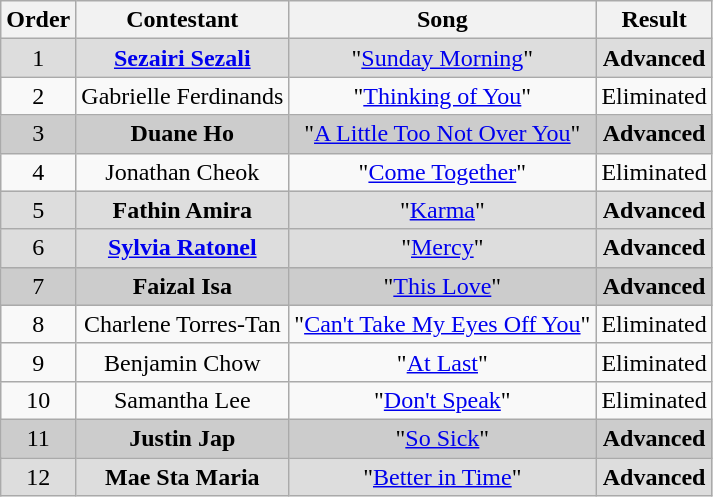<table class="wikitable plainrowheaders" style="text-align:center;">
<tr>
<th scope="col">Order</th>
<th scope="col">Contestant</th>
<th scope="col">Song</th>
<th scope="col">Result</th>
</tr>
<tr style="background:#ddd;">
<td>1</td>
<td><strong><a href='#'>Sezairi Sezali</a></strong></td>
<td>"<a href='#'>Sunday Morning</a>"</td>
<td><strong>Advanced</strong></td>
</tr>
<tr>
<td>2</td>
<td>Gabrielle Ferdinands</td>
<td>"<a href='#'>Thinking of You</a>"</td>
<td>Eliminated</td>
</tr>
<tr style="background:#ccc;">
<td>3</td>
<td><strong>Duane Ho</strong></td>
<td>"<a href='#'>A Little Too Not Over You</a>"</td>
<td><strong>Advanced</strong></td>
</tr>
<tr>
<td>4</td>
<td>Jonathan Cheok</td>
<td>"<a href='#'>Come Together</a>"</td>
<td>Eliminated</td>
</tr>
<tr style="background:#ddd;">
<td>5</td>
<td><strong>Fathin Amira</strong></td>
<td>"<a href='#'>Karma</a>"</td>
<td><strong>Advanced</strong></td>
</tr>
<tr style="background:#ddd;">
<td>6</td>
<td><strong><a href='#'>Sylvia Ratonel</a></strong></td>
<td>"<a href='#'>Mercy</a>"</td>
<td><strong>Advanced</strong></td>
</tr>
<tr style="background:#ccc;">
<td>7</td>
<td><strong>Faizal Isa</strong></td>
<td>"<a href='#'>This Love</a>"</td>
<td><strong>Advanced</strong></td>
</tr>
<tr>
<td>8</td>
<td>Charlene Torres-Tan</td>
<td>"<a href='#'>Can't Take My Eyes Off You</a>"</td>
<td>Eliminated</td>
</tr>
<tr>
<td>9</td>
<td>Benjamin Chow</td>
<td>"<a href='#'>At Last</a>"</td>
<td>Eliminated</td>
</tr>
<tr>
<td>10</td>
<td>Samantha Lee</td>
<td>"<a href='#'>Don't Speak</a>"</td>
<td>Eliminated</td>
</tr>
<tr style="background:#ccc;">
<td>11</td>
<td><strong>Justin Jap</strong></td>
<td>"<a href='#'>So Sick</a>"</td>
<td><strong>Advanced</strong></td>
</tr>
<tr style="background:#ddd;">
<td>12</td>
<td><strong>Mae Sta Maria</strong></td>
<td>"<a href='#'>Better in Time</a>"</td>
<td><strong>Advanced</strong></td>
</tr>
</table>
